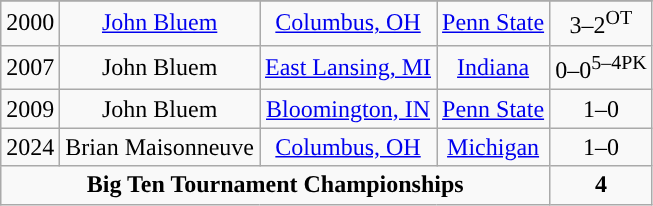<table class = wikitable>
<tr style="text-align:center">
</tr>
<tr align="center">
<td>2000</td>
<td><a href='#'>John Bluem</a></td>
<td><a href='#'>Columbus, OH</a></td>
<td><a href='#'>Penn State</a></td>
<td>3–2<sup>OT</sup></td>
</tr>
<tr align="center">
<td>2007</td>
<td>John Bluem</td>
<td><a href='#'>East Lansing, MI</a></td>
<td><a href='#'>Indiana</a></td>
<td>0–0<sup>5–4PK</sup></td>
</tr>
<tr align="center">
<td>2009</td>
<td>John Bluem</td>
<td><a href='#'>Bloomington, IN</a></td>
<td><a href='#'>Penn State</a></td>
<td>1–0</td>
</tr>
<tr align="center">
<td>2024</td>
<td>Brian Maisonneuve</td>
<td><a href='#'>Columbus, OH</a></td>
<td><a href='#'>Michigan</a></td>
<td>1–0</td>
</tr>
<tr align="center">
<td colspan=4><strong>Big Ten Tournament Championships</strong></td>
<td><strong>4</strong></td>
</tr>
</table>
